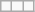<table class=wikitable>
<tr>
<td></td>
<td></td>
<td></td>
</tr>
</table>
